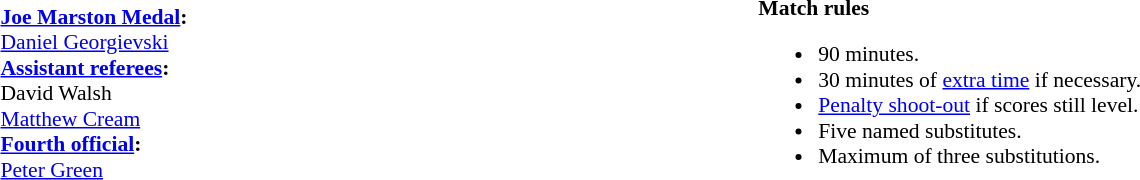<table style="width:100%; font-size:90%">
<tr>
<td><br><strong><a href='#'>Joe Marston Medal</a>:</strong>
<br><a href='#'>Daniel Georgievski</a><br><strong><a href='#'>Assistant referees</a>:</strong>
<br>David Walsh
<br><a href='#'>Matthew Cream</a>
<br><strong><a href='#'>Fourth official</a>:</strong>
<br><a href='#'>Peter Green</a></td>
<td style="width:60%; vertical-align:top"><br><strong>Match rules</strong><ul><li>90 minutes.</li><li>30 minutes of <a href='#'>extra time</a> if necessary.</li><li><a href='#'>Penalty shoot-out</a> if scores still level.</li><li>Five named substitutes.</li><li>Maximum of three substitutions.</li></ul></td>
</tr>
</table>
